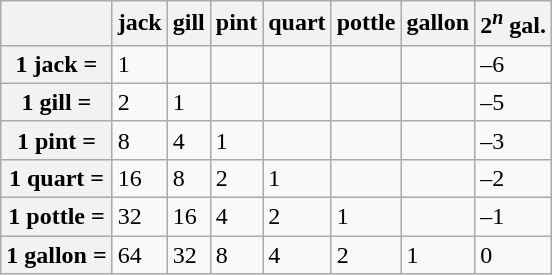<table class="wikitable">
<tr>
<th> </th>
<th>jack</th>
<th>gill</th>
<th>pint</th>
<th>quart</th>
<th>pottle</th>
<th>gallon</th>
<th>2<sup><em>n</em></sup> gal.</th>
</tr>
<tr>
<th>1 jack =</th>
<td>1</td>
<td></td>
<td></td>
<td></td>
<td></td>
<td></td>
<td>–6</td>
</tr>
<tr>
<th>1 gill =</th>
<td>2</td>
<td>1</td>
<td></td>
<td></td>
<td></td>
<td></td>
<td>–5</td>
</tr>
<tr>
<th>1 pint =</th>
<td>8</td>
<td>4</td>
<td>1</td>
<td></td>
<td></td>
<td></td>
<td>–3</td>
</tr>
<tr>
<th>1 quart =</th>
<td>16</td>
<td>8</td>
<td>2</td>
<td>1</td>
<td></td>
<td></td>
<td>–2</td>
</tr>
<tr>
<th>1 pottle =</th>
<td>32</td>
<td>16</td>
<td>4</td>
<td>2</td>
<td>1</td>
<td></td>
<td>–1</td>
</tr>
<tr>
<th>1 gallon =</th>
<td>64</td>
<td>32</td>
<td>8</td>
<td>4</td>
<td>2</td>
<td>1</td>
<td>0</td>
</tr>
</table>
